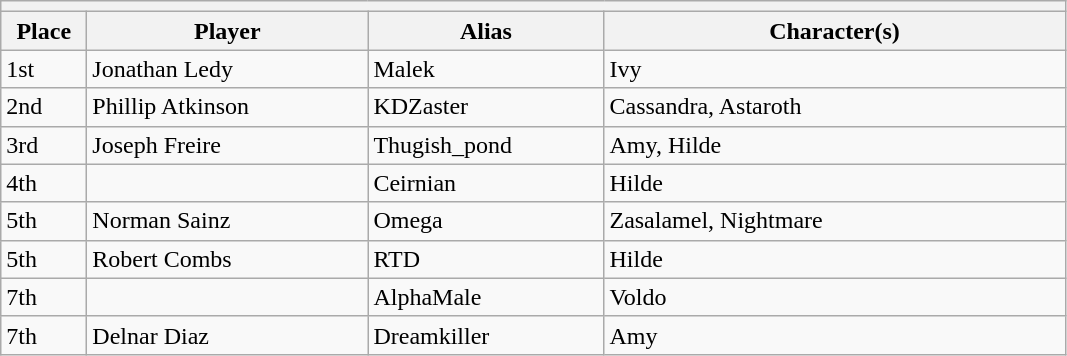<table class="wikitable">
<tr>
<th colspan=4></th>
</tr>
<tr>
<th style="width:50px;">Place</th>
<th style="width:180px;">Player</th>
<th style="width:150px;">Alias</th>
<th style="width:300px;">Character(s)</th>
</tr>
<tr>
<td>1st</td>
<td> Jonathan Ledy</td>
<td>Malek</td>
<td>Ivy</td>
</tr>
<tr>
<td>2nd</td>
<td> Phillip Atkinson</td>
<td>KDZaster</td>
<td>Cassandra, Astaroth</td>
</tr>
<tr>
<td>3rd</td>
<td> Joseph Freire</td>
<td>Thugish_pond</td>
<td>Amy, Hilde</td>
</tr>
<tr>
<td>4th</td>
<td></td>
<td>Ceirnian</td>
<td>Hilde</td>
</tr>
<tr>
<td>5th</td>
<td> Norman Sainz</td>
<td>Omega</td>
<td>Zasalamel, Nightmare</td>
</tr>
<tr>
<td>5th</td>
<td> Robert Combs</td>
<td>RTD</td>
<td>Hilde</td>
</tr>
<tr>
<td>7th</td>
<td></td>
<td>AlphaMale</td>
<td>Voldo</td>
</tr>
<tr>
<td>7th</td>
<td> Delnar Diaz</td>
<td>Dreamkiller</td>
<td>Amy</td>
</tr>
</table>
